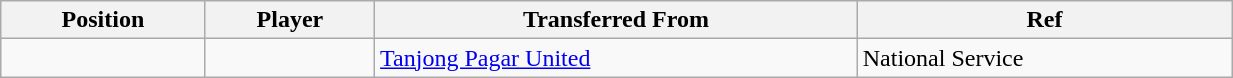<table class="wikitable sortable" style="width:65%; text-align:center; font-size:100%; text-align:left;">
<tr>
<th><strong>Position</strong></th>
<th><strong>Player</strong></th>
<th><strong>Transferred From</strong></th>
<th><strong>Ref</strong></th>
</tr>
<tr>
<td></td>
<td></td>
<td> <a href='#'>Tanjong Pagar United</a></td>
<td>National Service</td>
</tr>
</table>
